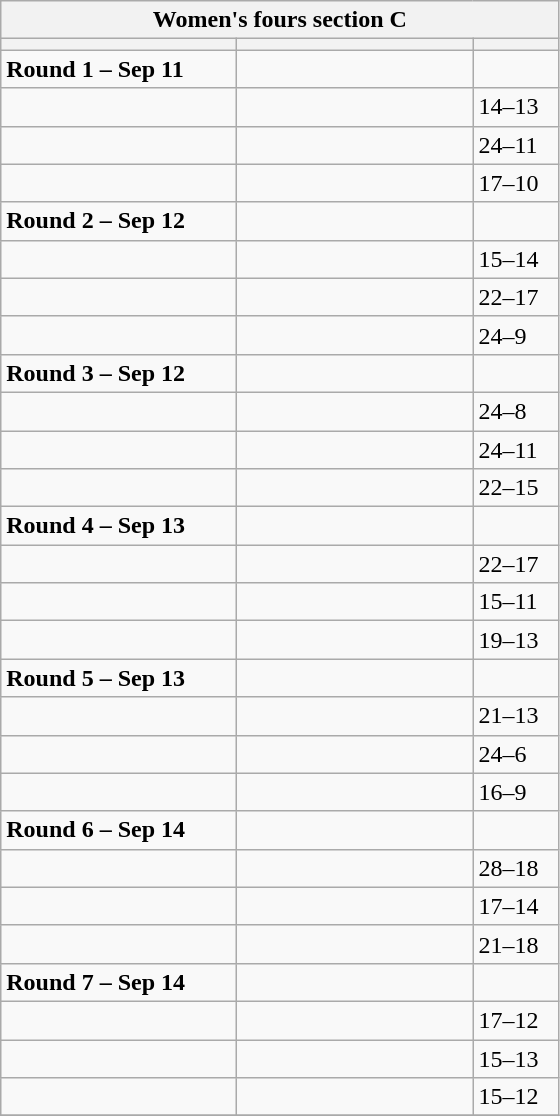<table class="wikitable">
<tr>
<th colspan="3">Women's fours section C</th>
</tr>
<tr>
<th width=150></th>
<th width=150></th>
<th width=50></th>
</tr>
<tr>
<td><strong>Round 1 – Sep 11</strong></td>
<td></td>
<td></td>
</tr>
<tr>
<td></td>
<td></td>
<td>14–13</td>
</tr>
<tr>
<td></td>
<td></td>
<td>24–11</td>
</tr>
<tr>
<td></td>
<td></td>
<td>17–10</td>
</tr>
<tr>
<td><strong>Round 2 – Sep 12</strong></td>
<td></td>
<td></td>
</tr>
<tr>
<td></td>
<td></td>
<td>15–14</td>
</tr>
<tr>
<td></td>
<td></td>
<td>22–17</td>
</tr>
<tr>
<td></td>
<td></td>
<td>24–9</td>
</tr>
<tr>
<td><strong>Round 3 – Sep 12</strong></td>
<td></td>
<td></td>
</tr>
<tr>
<td></td>
<td></td>
<td>24–8</td>
</tr>
<tr>
<td></td>
<td></td>
<td>24–11</td>
</tr>
<tr>
<td></td>
<td></td>
<td>22–15</td>
</tr>
<tr>
<td><strong>Round 4 – Sep 13</strong></td>
<td></td>
<td></td>
</tr>
<tr>
<td></td>
<td></td>
<td>22–17</td>
</tr>
<tr>
<td></td>
<td></td>
<td>15–11</td>
</tr>
<tr>
<td></td>
<td></td>
<td>19–13</td>
</tr>
<tr>
<td><strong>Round 5 – Sep 13</strong></td>
<td></td>
<td></td>
</tr>
<tr>
<td></td>
<td></td>
<td>21–13</td>
</tr>
<tr>
<td></td>
<td></td>
<td>24–6</td>
</tr>
<tr>
<td></td>
<td></td>
<td>16–9</td>
</tr>
<tr>
<td><strong>Round 6  – Sep 14</strong></td>
<td></td>
<td></td>
</tr>
<tr>
<td></td>
<td></td>
<td>28–18</td>
</tr>
<tr>
<td></td>
<td></td>
<td>17–14</td>
</tr>
<tr>
<td></td>
<td></td>
<td>21–18</td>
</tr>
<tr>
<td><strong>Round 7 – Sep 14</strong></td>
<td></td>
<td></td>
</tr>
<tr>
<td></td>
<td></td>
<td>17–12</td>
</tr>
<tr>
<td></td>
<td></td>
<td>15–13</td>
</tr>
<tr>
<td></td>
<td></td>
<td>15–12</td>
</tr>
<tr>
</tr>
</table>
